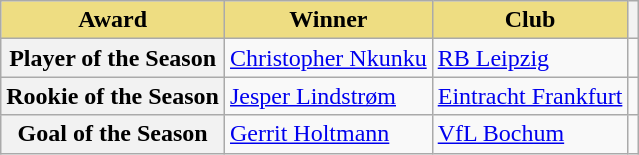<table class="wikitable">
<tr>
<th style="background-color: #eedd82">Award</th>
<th style="background-color: #eedd82">Winner</th>
<th style="background-color: #eedd82">Club</th>
<th></th>
</tr>
<tr>
<th>Player of the Season</th>
<td> <a href='#'>Christopher Nkunku</a></td>
<td><a href='#'>RB Leipzig</a></td>
<td></td>
</tr>
<tr>
<th>Rookie of the Season</th>
<td> <a href='#'>Jesper Lindstrøm</a></td>
<td><a href='#'>Eintracht Frankfurt</a></td>
<td></td>
</tr>
<tr>
<th>Goal of the Season</th>
<td> <a href='#'>Gerrit Holtmann</a></td>
<td><a href='#'>VfL Bochum</a></td>
<td></td>
</tr>
</table>
